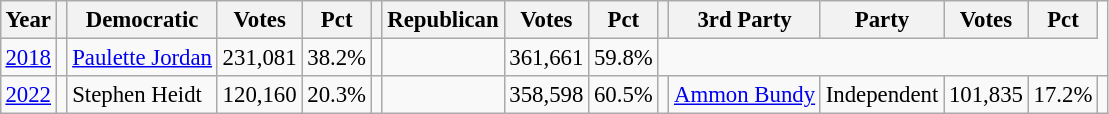<table class="wikitable" style="margin:0.5em ; font-size:95%">
<tr>
<th>Year</th>
<th></th>
<th>Democratic</th>
<th>Votes</th>
<th>Pct</th>
<th></th>
<th>Republican</th>
<th>Votes</th>
<th>Pct</th>
<th></th>
<th>3rd Party</th>
<th>Party</th>
<th>Votes</th>
<th>Pct</th>
</tr>
<tr>
<td><a href='#'>2018</a></td>
<td></td>
<td><a href='#'>Paulette Jordan</a></td>
<td>231,081</td>
<td>38.2%</td>
<td></td>
<td></td>
<td>361,661</td>
<td>59.8%</td>
</tr>
<tr>
<td><a href='#'>2022</a></td>
<td></td>
<td>Stephen Heidt</td>
<td>120,160</td>
<td>20.3%</td>
<td></td>
<td></td>
<td>358,598</td>
<td>60.5%</td>
<td></td>
<td><a href='#'>Ammon Bundy</a></td>
<td>Independent</td>
<td>101,835</td>
<td>17.2%</td>
<td></td>
</tr>
</table>
